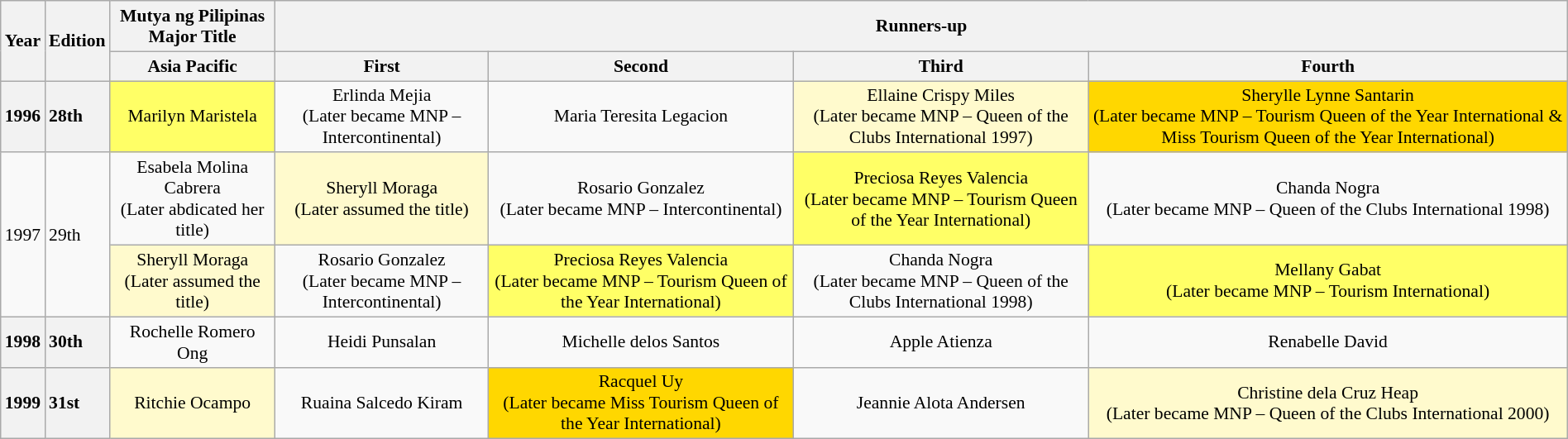<table class="wikitable" style="text-align:center; font-size:90%; line-height:17px; width:100%;">
<tr>
<th width:03%;" scope="col" rowspan="2">Year</th>
<th width:03%;" scope="col" rowspan="2">Edition</th>
<th width:08%;" scope="col" colspan="1">Mutya ng Pilipinas Major Title</th>
<th width:05%;" scope="col" colspan="8">Runners-up</th>
</tr>
<tr>
<th width:19%;" scope="col">Asia Pacific</th>
<th width:18%;" scope="col">First</th>
<th width:18%;" scope="col">Second</th>
<th width:18%;" scope="col">Third</th>
<th width:19%;" scope="col">Fourth</th>
</tr>
<tr>
<th style="text-align:left;">1996</th>
<th style="text-align:left;">28th</th>
<td style="background:#ff6;">Marilyn Maristela</td>
<td>Erlinda Mejia <br>(Later became MNP – Intercontinental)</td>
<td>Maria Teresita Legacion</td>
<td style="background:#FFFACD;">Ellaine Crispy Miles <br>(Later became MNP – Queen of the Clubs International 1997)</td>
<td style="background:gold;">Sherylle Lynne Santarin <br>(Later became MNP – Tourism Queen of the Year International & Miss Tourism Queen of the Year International)</td>
</tr>
<tr>
<td rowspan="2" style="text-align:left;">1997</td>
<td rowspan="2" style="text-align:left;">29th</td>
<td>Esabela Molina Cabrera <br>(Later abdicated her title)</td>
<td style="background:#FFFACD;">Sheryll Moraga <br>(Later assumed the title)</td>
<td>Rosario Gonzalez <br>(Later became MNP – Intercontinental)</td>
<td style="background:#ff6;">Preciosa Reyes Valencia <br>(Later became MNP – Tourism Queen of the Year International)</td>
<td>Chanda Nogra <br>(Later became MNP – Queen of the Clubs International 1998)</td>
</tr>
<tr>
<td style="background:#FFFACD;">Sheryll Moraga<br>(Later assumed the title)</td>
<td>Rosario Gonzalez <br>(Later became MNP – Intercontinental)</td>
<td style="background:#ff6;">Preciosa Reyes Valencia <br>(Later became MNP – Tourism Queen of the Year International)</td>
<td>Chanda Nogra <br>(Later became MNP – Queen of the Clubs International 1998)</td>
<td style="background:#ff6;">Mellany Gabat <br>(Later became MNP – Tourism International)</td>
</tr>
<tr>
<th style="text-align:left;">1998</th>
<th style="text-align:left;">30th</th>
<td>Rochelle Romero Ong</td>
<td>Heidi Punsalan</td>
<td>Michelle delos Santos</td>
<td>Apple Atienza</td>
<td>Renabelle David</td>
</tr>
<tr>
<th style="text-align:left;">1999</th>
<th style="text-align:left;">31st</th>
<td style="background:#FFFACD;">Ritchie Ocampo</td>
<td>Ruaina Salcedo Kiram</td>
<td style="background:gold;">Racquel Uy <br>(Later became Miss Tourism Queen of the Year International)</td>
<td>Jeannie Alota Andersen</td>
<td style="background:#FFFACD;">Christine dela Cruz Heap <br>(Later became MNP – Queen of the Clubs International 2000)</td>
</tr>
</table>
